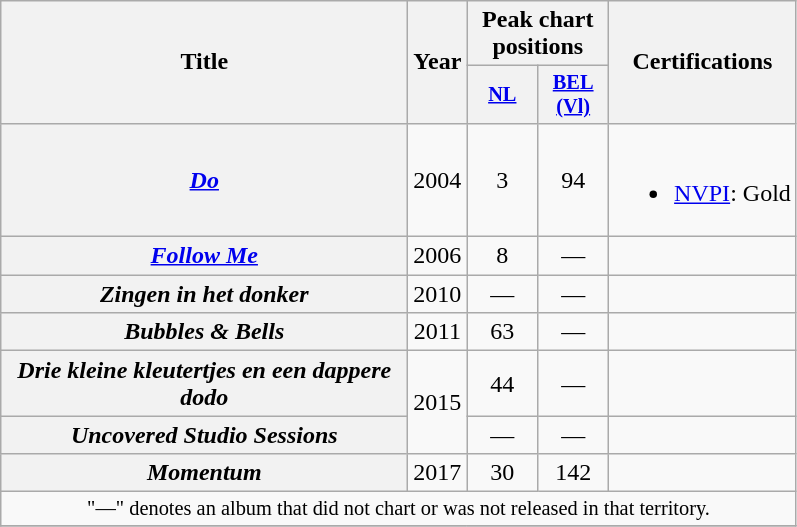<table class="wikitable plainrowheaders" style="text-align:center;">
<tr>
<th scope="col" rowspan="2" style="width:16.5em;">Title</th>
<th scope="col" rowspan="2">Year</th>
<th scope="col" colspan="2">Peak chart positions</th>
<th scope="col" rowspan="2">Certifications</th>
</tr>
<tr>
<th scope="col" style="width:3em;font-size:85%;"><a href='#'>NL</a></th>
<th scope="col" style="width:3em;font-size:85%;"><a href='#'>BEL<br>(Vl)</a></th>
</tr>
<tr>
<th scope="row"><em><a href='#'>Do</a></em></th>
<td>2004</td>
<td>3</td>
<td>94</td>
<td><br><ul><li><a href='#'>NVPI</a>: Gold</li></ul></td>
</tr>
<tr>
<th scope="row"><em><a href='#'>Follow Me</a></em></th>
<td>2006</td>
<td>8</td>
<td>—</td>
<td></td>
</tr>
<tr>
<th scope="row"><em>Zingen in het donker</em></th>
<td>2010</td>
<td>—</td>
<td>—</td>
<td></td>
</tr>
<tr>
<th scope="row"><em>Bubbles & Bells</em></th>
<td>2011</td>
<td>63</td>
<td>—</td>
<td></td>
</tr>
<tr>
<th scope="row"><em>Drie kleine kleutertjes en een dappere dodo</em></th>
<td rowspan="2">2015</td>
<td>44</td>
<td>—</td>
<td></td>
</tr>
<tr>
<th scope="row"><em>Uncovered Studio Sessions</em></th>
<td>—</td>
<td>—</td>
<td></td>
</tr>
<tr>
<th scope="row"><em>Momentum</em></th>
<td>2017</td>
<td>30</td>
<td>142</td>
<td></td>
</tr>
<tr>
<td colspan="17" style="font-size:85%">"—" denotes an album that did not chart or was not released in that territory.</td>
</tr>
<tr>
</tr>
</table>
